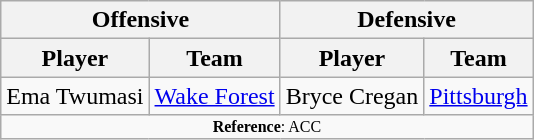<table class="wikitable">
<tr>
<th colspan="2">Offensive</th>
<th colspan="2">Defensive</th>
</tr>
<tr>
<th>Player</th>
<th>Team</th>
<th>Player</th>
<th>Team</th>
</tr>
<tr>
<td>Ema Twumasi</td>
<td><a href='#'>Wake Forest</a></td>
<td>Bryce Cregan</td>
<td><a href='#'>Pittsburgh</a></td>
</tr>
<tr>
<td colspan="12"  style="font-size:8pt; text-align:center;"><strong>Reference</strong>: ACC</td>
</tr>
</table>
